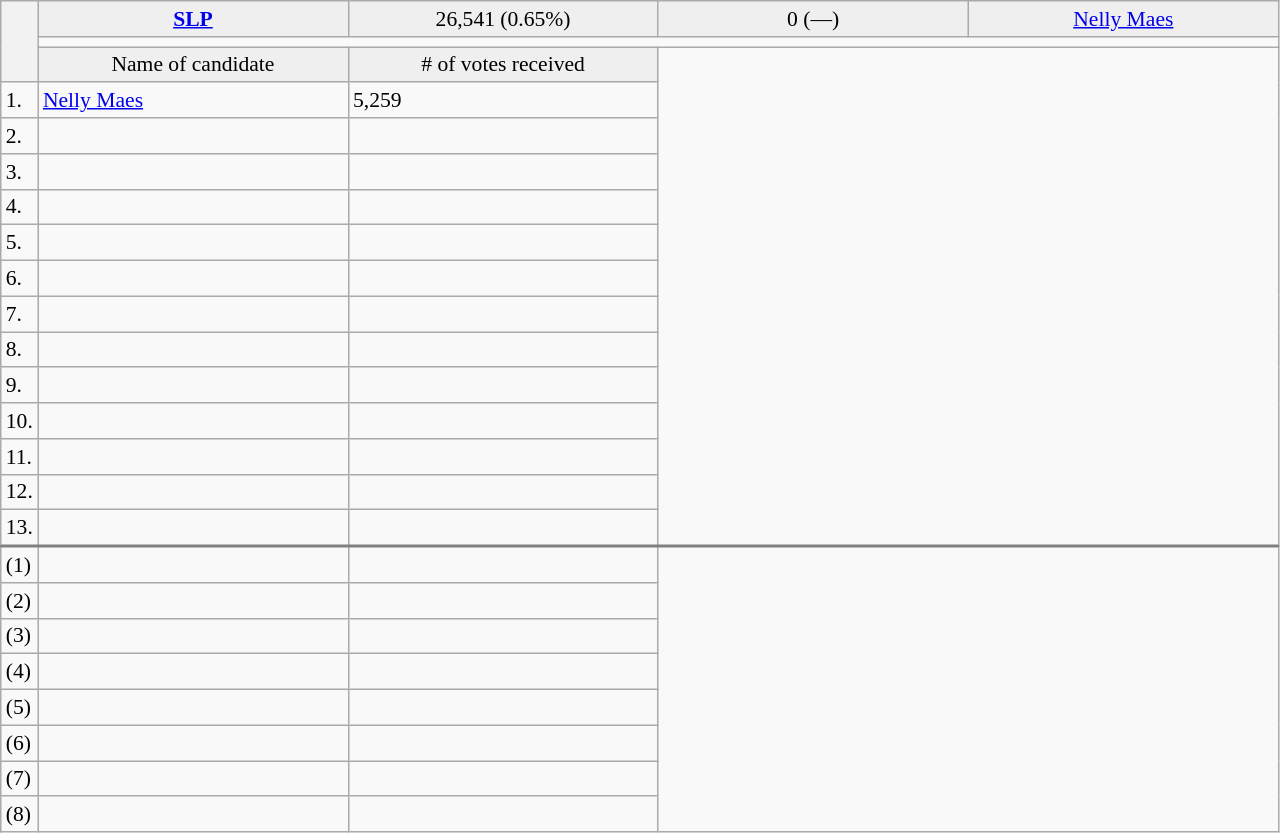<table class="wikitable collapsible collapsed" style=text-align:left;font-size:90%>
<tr>
<th rowspan=3></th>
<td bgcolor=efefef width=200 align=center><strong> <a href='#'>SLP</a></strong></td>
<td bgcolor=efefef width=200 align=center>26,541 (0.65%)</td>
<td bgcolor=efefef width=200 align=center>0 (—)</td>
<td bgcolor=efefef width=200 align=center><a href='#'>Nelly Maes</a></td>
</tr>
<tr>
<td colspan=4 bgcolor=></td>
</tr>
<tr>
<td bgcolor=efefef align=center>Name of candidate</td>
<td bgcolor=efefef align=center># of votes received</td>
</tr>
<tr>
<td>1.</td>
<td><a href='#'>Nelly Maes</a></td>
<td>5,259</td>
</tr>
<tr>
<td>2.</td>
<td></td>
<td></td>
</tr>
<tr>
<td>3.</td>
<td></td>
<td></td>
</tr>
<tr>
<td>4.</td>
<td></td>
<td></td>
</tr>
<tr>
<td>5.</td>
<td></td>
<td></td>
</tr>
<tr>
<td>6.</td>
<td></td>
<td></td>
</tr>
<tr>
<td>7.</td>
<td></td>
<td></td>
</tr>
<tr>
<td>8.</td>
<td></td>
<td></td>
</tr>
<tr>
<td>9.</td>
<td></td>
<td></td>
</tr>
<tr>
<td>10.</td>
<td></td>
<td></td>
</tr>
<tr>
<td>11.</td>
<td></td>
<td></td>
</tr>
<tr>
<td>12.</td>
<td></td>
<td></td>
</tr>
<tr>
<td>13.</td>
<td></td>
<td></td>
</tr>
<tr style="border-top:2px solid gray;">
<td>(1)</td>
<td></td>
<td></td>
</tr>
<tr>
<td>(2)</td>
<td></td>
<td></td>
</tr>
<tr>
<td>(3)</td>
<td></td>
<td></td>
</tr>
<tr>
<td>(4)</td>
<td></td>
<td></td>
</tr>
<tr>
<td>(5)</td>
<td></td>
<td></td>
</tr>
<tr>
<td>(6)</td>
<td></td>
<td></td>
</tr>
<tr>
<td>(7)</td>
<td></td>
<td></td>
</tr>
<tr>
<td>(8)</td>
<td></td>
<td></td>
</tr>
</table>
